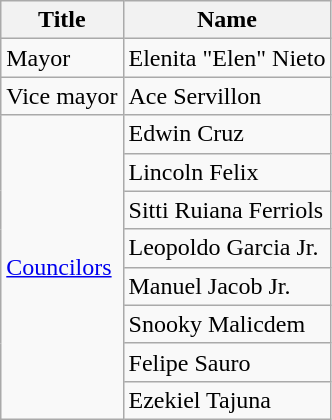<table class="wikitable">
<tr>
<th>Title</th>
<th>Name</th>
</tr>
<tr>
<td>Mayor</td>
<td>Elenita "Elen" Nieto</td>
</tr>
<tr>
<td>Vice mayor</td>
<td>Ace Servillon</td>
</tr>
<tr>
<td rowspan="8"><a href='#'>Councilors</a></td>
<td>Edwin Cruz</td>
</tr>
<tr>
<td>Lincoln Felix</td>
</tr>
<tr>
<td>Sitti Ruiana Ferriols</td>
</tr>
<tr>
<td>Leopoldo Garcia Jr.</td>
</tr>
<tr>
<td>Manuel Jacob Jr.</td>
</tr>
<tr>
<td>Snooky Malicdem</td>
</tr>
<tr>
<td>Felipe Sauro</td>
</tr>
<tr>
<td>Ezekiel Tajuna</td>
</tr>
</table>
